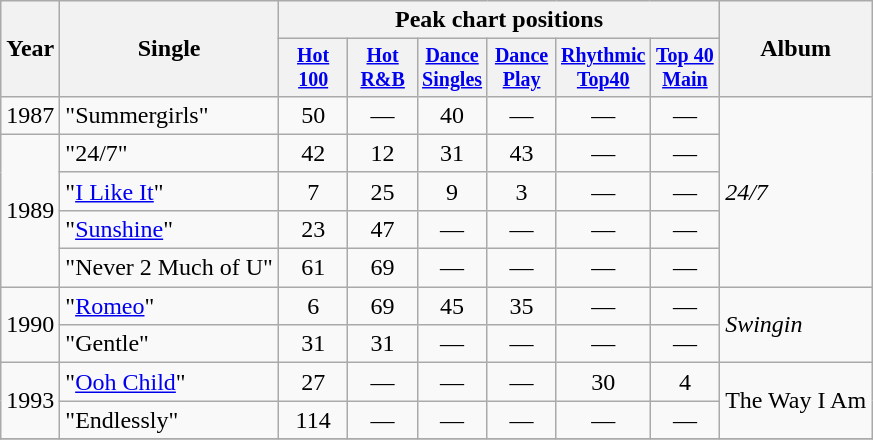<table class="wikitable" style="text-align:center;">
<tr>
<th rowspan="2">Year</th>
<th rowspan="2">Single</th>
<th colspan="6">Peak chart positions</th>
<th rowspan="2">Album</th>
</tr>
<tr style="font-size:smaller;">
<th width="40"><a href='#'>Hot<br>100</a><br></th>
<th width="40"><a href='#'>Hot<br>R&B</a><br></th>
<th width="40"><a href='#'>Dance<br>Singles</a><br></th>
<th width="40"><a href='#'>Dance<br>Play</a><br></th>
<th width="40"><a href='#'>Rhythmic<br>Top40</a><br></th>
<th width="40"><a href='#'>Top 40<br>Main</a><br></th>
</tr>
<tr>
<td rowspan="1">1987</td>
<td align="left">"Summergirls"</td>
<td>50</td>
<td>—</td>
<td>40</td>
<td>—</td>
<td>—</td>
<td>—</td>
<td align="left" rowspan="5"><em>24/7</em></td>
</tr>
<tr>
<td rowspan="4">1989</td>
<td align="left">"24/7"</td>
<td>42</td>
<td>12</td>
<td>31</td>
<td>43</td>
<td>—</td>
<td>—</td>
</tr>
<tr>
<td align="left">"<a href='#'>I Like It</a>"</td>
<td>7</td>
<td>25</td>
<td>9</td>
<td>3</td>
<td>—</td>
<td>—</td>
</tr>
<tr>
<td align="left">"<a href='#'>Sunshine</a>"</td>
<td>23</td>
<td>47</td>
<td>—</td>
<td>—</td>
<td>—</td>
<td>—</td>
</tr>
<tr>
<td align="left">"Never 2 Much of U"</td>
<td>61</td>
<td>69</td>
<td>—</td>
<td>—</td>
<td>—</td>
<td>—</td>
</tr>
<tr>
<td rowspan="2">1990</td>
<td align="left">"<a href='#'>Romeo</a>"</td>
<td>6</td>
<td>69</td>
<td>45</td>
<td>35</td>
<td>—</td>
<td>—</td>
<td align="left" rowspan="2"><em>Swingin<strong></td>
</tr>
<tr>
<td align="left">"Gentle"</td>
<td>31</td>
<td>31</td>
<td>—</td>
<td>—</td>
<td>—</td>
<td>—</td>
</tr>
<tr>
<td rowspan="2">1993</td>
<td align="left">"<a href='#'>Ooh Child</a>"</td>
<td>27</td>
<td>—</td>
<td>—</td>
<td>—</td>
<td>30</td>
<td>4</td>
<td align="left" rowspan="2"></em>The Way I Am<em></td>
</tr>
<tr>
<td align="left">"Endlessly"</td>
<td>114</td>
<td>—</td>
<td>—</td>
<td>—</td>
<td>—</td>
<td>—</td>
</tr>
<tr>
</tr>
</table>
